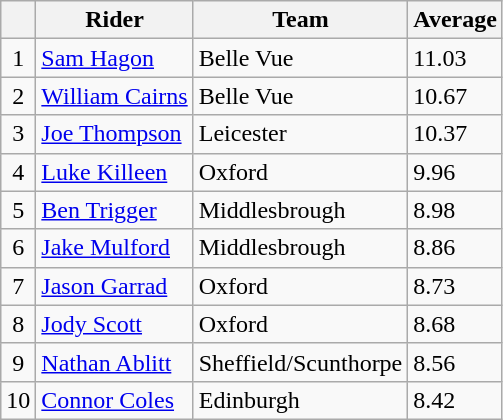<table class=wikitable>
<tr>
<th></th>
<th>Rider</th>
<th>Team</th>
<th>Average</th>
</tr>
<tr>
<td align="center">1</td>
<td> <a href='#'>Sam Hagon</a></td>
<td>Belle Vue</td>
<td>11.03</td>
</tr>
<tr>
<td align="center">2</td>
<td> <a href='#'>William Cairns</a></td>
<td>Belle Vue</td>
<td>10.67</td>
</tr>
<tr>
<td align="center">3</td>
<td> <a href='#'>Joe Thompson</a></td>
<td>Leicester</td>
<td>10.37</td>
</tr>
<tr>
<td align="center">4</td>
<td> <a href='#'>Luke Killeen</a></td>
<td>Oxford</td>
<td>9.96</td>
</tr>
<tr>
<td align="center">5</td>
<td> <a href='#'>Ben Trigger</a></td>
<td>Middlesbrough</td>
<td>8.98</td>
</tr>
<tr>
<td align="center">6</td>
<td> <a href='#'>Jake Mulford</a></td>
<td>Middlesbrough</td>
<td>8.86</td>
</tr>
<tr>
<td align="center">7</td>
<td> <a href='#'>Jason Garrad</a></td>
<td>Oxford</td>
<td>8.73</td>
</tr>
<tr>
<td align="center">8</td>
<td> <a href='#'>Jody Scott</a></td>
<td>Oxford</td>
<td>8.68</td>
</tr>
<tr>
<td align="center">9</td>
<td> <a href='#'>Nathan Ablitt</a></td>
<td>Sheffield/Scunthorpe</td>
<td>8.56</td>
</tr>
<tr>
<td align="center">10</td>
<td> <a href='#'>Connor Coles</a></td>
<td>Edinburgh</td>
<td>8.42</td>
</tr>
</table>
